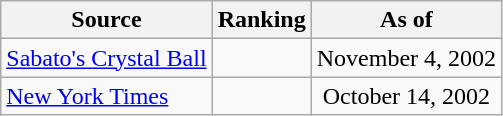<table class="wikitable" style="text-align:center">
<tr>
<th>Source</th>
<th>Ranking</th>
<th>As of</th>
</tr>
<tr>
<td align=left><a href='#'>Sabato's Crystal Ball</a></td>
<td></td>
<td>November 4, 2002</td>
</tr>
<tr>
<td align=left><a href='#'>New York Times</a></td>
<td></td>
<td>October 14, 2002</td>
</tr>
</table>
